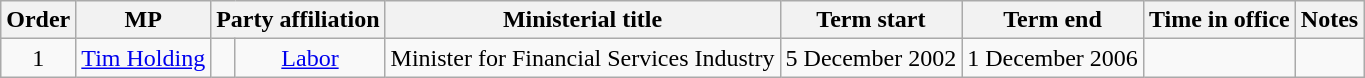<table class="wikitable" style="text-align:center">
<tr>
<th>Order</th>
<th>MP</th>
<th colspan="2">Party affiliation</th>
<th>Ministerial title</th>
<th>Term start</th>
<th>Term end</th>
<th>Time in office</th>
<th>Notes</th>
</tr>
<tr>
<td>1</td>
<td><a href='#'>Tim Holding</a> </td>
<td></td>
<td><a href='#'>Labor</a></td>
<td>Minister for Financial Services Industry</td>
<td>5 December 2002</td>
<td>1 December 2006</td>
<td></td>
<td></td>
</tr>
</table>
